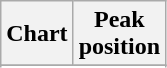<table class="wikitable plainrowheaders sortable" style="text-align:center;" border="1">
<tr>
<th scope="col">Chart</th>
<th scope="col">Peak<br>position</th>
</tr>
<tr>
</tr>
<tr>
</tr>
</table>
